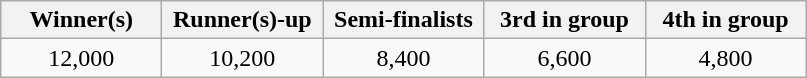<table class="wikitable">
<tr>
<th width="100">Winner(s)</th>
<th width="100">Runner(s)-up</th>
<th width="100">Semi-finalists</th>
<th width="100">3rd in group</th>
<th width="100">4th in group</th>
</tr>
<tr>
<td align="center">12,000</td>
<td align="center">10,200</td>
<td align="center">8,400</td>
<td align="center">6,600</td>
<td align="center">4,800</td>
</tr>
</table>
